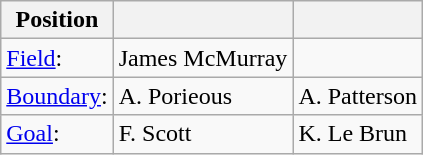<table class="wikitable">
<tr>
<th>Position</th>
<th></th>
<th></th>
</tr>
<tr>
<td class="table-rh" ><a href='#'>Field</a>:</td>
<td>James McMurray</td>
<td></td>
</tr>
<tr>
<td class="table-rh" ><a href='#'>Boundary</a>:</td>
<td>A. Porieous</td>
<td>A. Patterson</td>
</tr>
<tr>
<td class="table-rh" ><a href='#'>Goal</a>:</td>
<td>F. Scott</td>
<td>K. Le Brun</td>
</tr>
</table>
